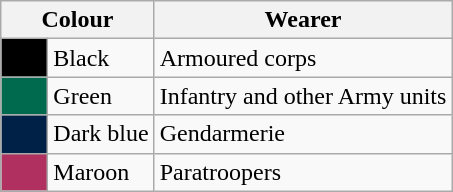<table class="wikitable">
<tr>
<th colspan="2">Colour</th>
<th>Wearer</th>
</tr>
<tr>
<td style="background:black;">      </td>
<td>Black</td>
<td>Armoured corps</td>
</tr>
<tr>
<td style="background:#006A4E;"></td>
<td>Green</td>
<td>Infantry and other Army units</td>
</tr>
<tr>
<td style="background:#002147;"></td>
<td>Dark blue</td>
<td>Gendarmerie</td>
</tr>
<tr>
<td style="background:#B03060;"></td>
<td>Maroon</td>
<td>Paratroopers</td>
</tr>
</table>
